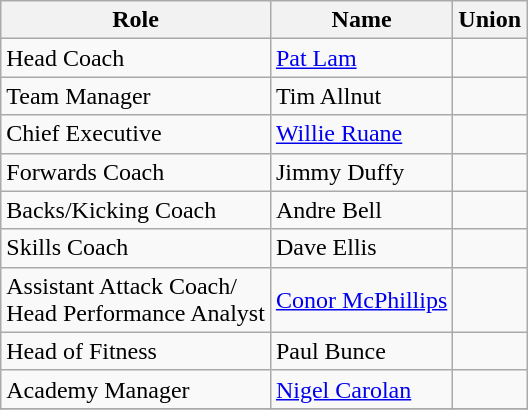<table class="wikitable">
<tr>
<th>Role</th>
<th>Name</th>
<th>Union</th>
</tr>
<tr>
<td>Head Coach</td>
<td><a href='#'>Pat Lam</a></td>
<td></td>
</tr>
<tr>
<td>Team Manager</td>
<td>Tim Allnut</td>
<td></td>
</tr>
<tr>
<td>Chief Executive</td>
<td><a href='#'>Willie Ruane</a></td>
<td></td>
</tr>
<tr>
<td>Forwards Coach</td>
<td>Jimmy Duffy</td>
<td></td>
</tr>
<tr>
<td>Backs/Kicking Coach</td>
<td>Andre Bell</td>
<td></td>
</tr>
<tr>
<td>Skills Coach</td>
<td>Dave Ellis</td>
<td></td>
</tr>
<tr>
<td>Assistant Attack Coach/<br>Head Performance Analyst</td>
<td><a href='#'>Conor McPhillips</a></td>
<td></td>
</tr>
<tr>
<td>Head of Fitness</td>
<td>Paul Bunce</td>
<td></td>
</tr>
<tr>
<td>Academy Manager</td>
<td><a href='#'>Nigel Carolan</a></td>
<td></td>
</tr>
<tr>
</tr>
</table>
